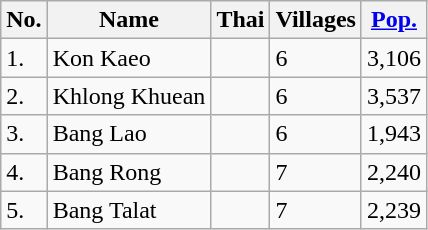<table class="wikitable sortable">
<tr>
<th>No.</th>
<th>Name</th>
<th>Thai</th>
<th>Villages</th>
<th><a href='#'>Pop.</a></th>
</tr>
<tr>
<td>1.</td>
<td>Kon Kaeo</td>
<td></td>
<td>6</td>
<td>3,106</td>
</tr>
<tr>
<td>2.</td>
<td>Khlong Khuean</td>
<td></td>
<td>6</td>
<td>3,537</td>
</tr>
<tr>
<td>3.</td>
<td>Bang Lao</td>
<td></td>
<td>6</td>
<td>1,943</td>
</tr>
<tr>
<td>4.</td>
<td>Bang Rong</td>
<td></td>
<td>7</td>
<td>2,240</td>
</tr>
<tr>
<td>5.</td>
<td>Bang Talat</td>
<td></td>
<td>7</td>
<td>2,239</td>
</tr>
</table>
